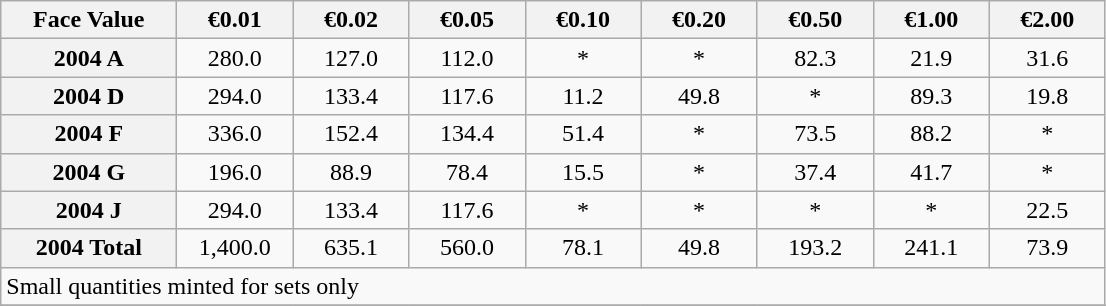<table class="wikitable" style="text-align:center">
<tr>
<th align=left width=110px>Face Value</th>
<th align=left width=70px>€0.01</th>
<th align=left width=70px>€0.02</th>
<th align=left width=70px>€0.05</th>
<th align=left width=70px>€0.10</th>
<th align=left width=70px>€0.20</th>
<th align=left width=70px>€0.50</th>
<th align=left width=70px>€1.00</th>
<th align=left width=70px>€2.00</th>
</tr>
<tr>
<th>2004 A</th>
<td>280.0</td>
<td>127.0</td>
<td>112.0</td>
<td>*</td>
<td>*</td>
<td>82.3</td>
<td>21.9</td>
<td>31.6</td>
</tr>
<tr>
<th>2004 D</th>
<td>294.0</td>
<td>133.4</td>
<td>117.6</td>
<td>11.2</td>
<td>49.8</td>
<td>*</td>
<td>89.3</td>
<td>19.8</td>
</tr>
<tr>
<th>2004 F</th>
<td>336.0</td>
<td>152.4</td>
<td>134.4</td>
<td>51.4</td>
<td>*</td>
<td>73.5</td>
<td>88.2</td>
<td>*</td>
</tr>
<tr>
<th>2004 G</th>
<td>196.0</td>
<td>88.9</td>
<td>78.4</td>
<td>15.5</td>
<td>*</td>
<td>37.4</td>
<td>41.7</td>
<td>*</td>
</tr>
<tr>
<th>2004 J</th>
<td>294.0</td>
<td>133.4</td>
<td>117.6</td>
<td>*</td>
<td>*</td>
<td>*</td>
<td>*</td>
<td>22.5</td>
</tr>
<tr>
<th>2004 Total</th>
<td>1,400.0</td>
<td>635.1</td>
<td>560.0</td>
<td>78.1</td>
<td>49.8</td>
<td>193.2</td>
<td>241.1</td>
<td>73.9</td>
</tr>
<tr>
<td align=left colspan=10> Small quantities minted for sets only</td>
</tr>
<tr>
</tr>
</table>
